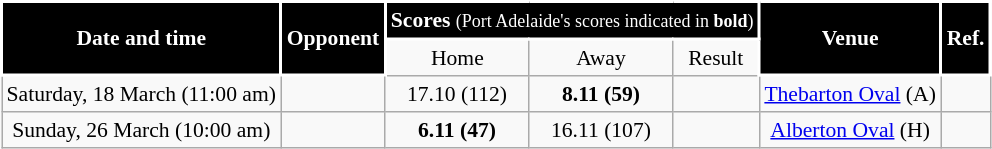<table class="wikitable" style="font-size:90%; text-align:center;">
<tr>
<td style="background:black; color:white; border: solid #FFFFFF 2px" rowspan=2><strong>Date and time</strong></td>
<td style="background:black; color:white; border: solid #FFFFFF 2px" rowspan=2><strong>Opponent</strong></td>
<td style="background:black; color:white; border: solid #FFFFFF 2px" colspan=3><strong>Scores</strong> <small>(Port Adelaide's scores indicated in <strong>bold</strong>)</small></td>
<td style="background:black; color:white; border: solid #FFFFFF 2px" rowspan=2><strong>Venue</strong></td>
<td style="background:black; color:white; border: solid #FFFFFF 2px" rowspan=2><strong>Ref.</strong></td>
</tr>
<tr>
<td>Home</td>
<td>Away</td>
<td>Result</td>
</tr>
<tr>
<td>Saturday, 18 March (11:00 am)</td>
<td></td>
<td>17.10 (112)</td>
<td><strong>8.11 (59)</strong></td>
<td></td>
<td><a href='#'>Thebarton Oval</a> (A)</td>
<td></td>
</tr>
<tr>
<td>Sunday, 26 March (10:00 am)</td>
<td></td>
<td><strong>6.11 (47)</strong></td>
<td>16.11 (107)</td>
<td></td>
<td><a href='#'>Alberton Oval</a> (H)</td>
<td></td>
</tr>
</table>
